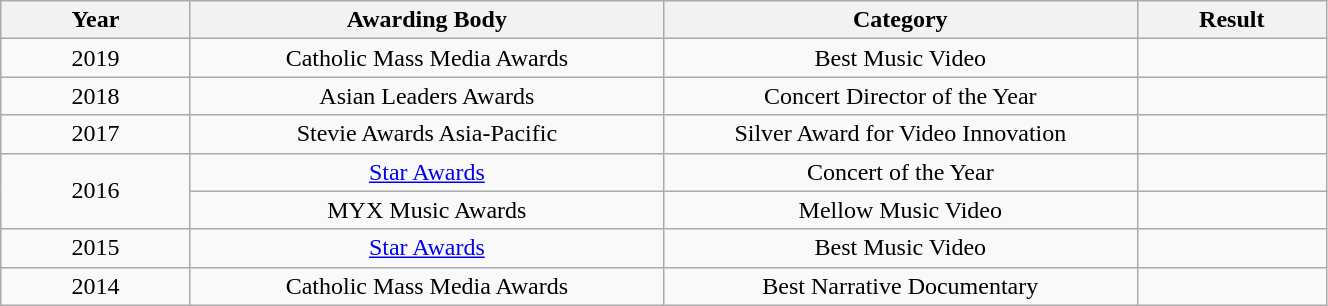<table | width="70%" class="wikitable sortable">
<tr>
<th width="10%">Year</th>
<th width="25%">Awarding Body</th>
<th width="25%">Category</th>
<th width="10%">Result</th>
</tr>
<tr>
<td rowspan="1" align="center">2019</td>
<td align="center">Catholic Mass Media Awards</td>
<td align="center">Best Music Video</td>
<td></td>
</tr>
<tr>
<td rowspan="1" align="center">2018</td>
<td align="center">Asian Leaders Awards</td>
<td align="center">Concert Director of the Year</td>
<td></td>
</tr>
<tr>
<td rowspan="1" align="center">2017</td>
<td align="center">Stevie Awards Asia-Pacific</td>
<td align="center">Silver Award for Video Innovation</td>
<td></td>
</tr>
<tr>
<td rowspan="2" align="center">2016</td>
<td align="center"><a href='#'>Star Awards</a></td>
<td align="center">Concert of the Year</td>
<td></td>
</tr>
<tr>
<td align="center">MYX Music Awards</td>
<td align="center">Mellow Music Video</td>
<td></td>
</tr>
<tr>
<td rowspan="1" align="center">2015</td>
<td align="center"><a href='#'>Star Awards</a></td>
<td align="center">Best Music Video</td>
<td></td>
</tr>
<tr>
<td rowspan="1" align="center">2014</td>
<td align="center">Catholic Mass Media Awards</td>
<td align="center">Best Narrative Documentary</td>
<td></td>
</tr>
</table>
